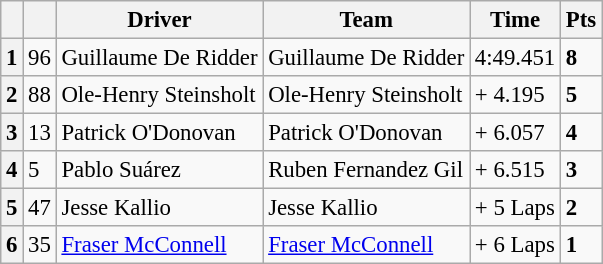<table class="wikitable" style="font-size:95%">
<tr>
<th></th>
<th></th>
<th>Driver</th>
<th>Team</th>
<th>Time</th>
<th>Pts</th>
</tr>
<tr>
<th>1</th>
<td>96</td>
<td> Guillaume De Ridder</td>
<td>Guillaume De Ridder</td>
<td>4:49.451</td>
<td><strong>8</strong></td>
</tr>
<tr>
<th>2</th>
<td>88</td>
<td> Ole-Henry Steinsholt</td>
<td>Ole-Henry Steinsholt</td>
<td>+ 4.195</td>
<td><strong>5</strong></td>
</tr>
<tr>
<th>3</th>
<td>13</td>
<td> Patrick O'Donovan</td>
<td>Patrick O'Donovan</td>
<td>+ 6.057</td>
<td><strong>4</strong></td>
</tr>
<tr>
<th>4</th>
<td>5</td>
<td> Pablo Suárez</td>
<td>Ruben Fernandez Gil</td>
<td>+ 6.515</td>
<td><strong>3</strong></td>
</tr>
<tr>
<th>5</th>
<td>47</td>
<td> Jesse Kallio</td>
<td>Jesse Kallio</td>
<td>+ 5 Laps</td>
<td><strong>2</strong></td>
</tr>
<tr>
<th>6</th>
<td>35</td>
<td> <a href='#'>Fraser McConnell</a></td>
<td><a href='#'>Fraser McConnell</a></td>
<td>+ 6 Laps</td>
<td><strong>1</strong></td>
</tr>
</table>
